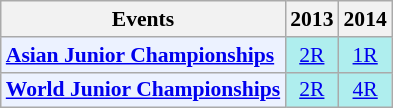<table class="wikitable" style="font-size: 90%; text-align:center">
<tr>
<th>Events</th>
<th>2013</th>
<th>2014</th>
</tr>
<tr>
<td bgcolor="#ECF2FF"; align="left"><strong><a href='#'>Asian Junior Championships</a></strong></td>
<td bgcolor=AFEEEE><a href='#'>2R</a></td>
<td bgcolor=AFEEEE><a href='#'>1R</a></td>
</tr>
<tr>
<td bgcolor="#ECF2FF"; align="left"><strong><a href='#'>World Junior Championships</a></strong></td>
<td bgcolor=AFEEEE><a href='#'>2R</a></td>
<td bgcolor=AFEEEE><a href='#'>4R</a></td>
</tr>
</table>
